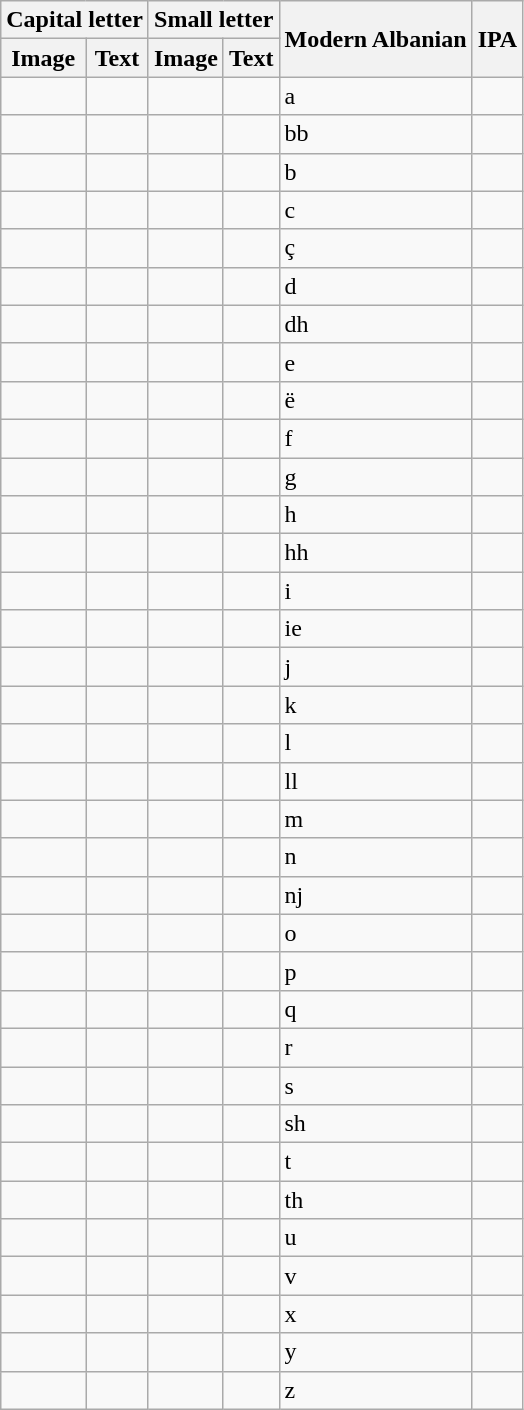<table class="wikitable">
<tr>
<th colspan="2">Capital letter</th>
<th colspan="2">Small letter</th>
<th rowspan="2">Modern Albanian</th>
<th rowspan="2">IPA</th>
</tr>
<tr>
<th>Image</th>
<th>Text</th>
<th>Image</th>
<th>Text</th>
</tr>
<tr>
<td></td>
<td></td>
<td></td>
<td></td>
<td>a</td>
<td></td>
</tr>
<tr>
<td></td>
<td></td>
<td></td>
<td></td>
<td>bb</td>
<td></td>
</tr>
<tr>
<td></td>
<td></td>
<td></td>
<td></td>
<td>b</td>
<td></td>
</tr>
<tr>
<td></td>
<td></td>
<td></td>
<td></td>
<td>c</td>
<td></td>
</tr>
<tr>
<td></td>
<td></td>
<td></td>
<td></td>
<td>ç</td>
<td></td>
</tr>
<tr>
<td></td>
<td></td>
<td></td>
<td></td>
<td>d</td>
<td></td>
</tr>
<tr>
<td></td>
<td></td>
<td></td>
<td></td>
<td>dh</td>
<td></td>
</tr>
<tr>
<td></td>
<td></td>
<td></td>
<td></td>
<td>e</td>
<td></td>
</tr>
<tr>
<td></td>
<td></td>
<td></td>
<td></td>
<td>ë</td>
<td></td>
</tr>
<tr>
<td></td>
<td></td>
<td></td>
<td></td>
<td>f</td>
<td></td>
</tr>
<tr>
<td></td>
<td></td>
<td></td>
<td></td>
<td>g</td>
<td></td>
</tr>
<tr>
<td></td>
<td></td>
<td></td>
<td></td>
<td>h</td>
<td></td>
</tr>
<tr>
<td></td>
<td></td>
<td></td>
<td></td>
<td>hh</td>
<td></td>
</tr>
<tr>
<td></td>
<td></td>
<td></td>
<td></td>
<td>i</td>
<td></td>
</tr>
<tr>
<td></td>
<td></td>
<td></td>
<td></td>
<td>ie</td>
<td></td>
</tr>
<tr>
<td></td>
<td></td>
<td></td>
<td></td>
<td>j</td>
<td></td>
</tr>
<tr>
<td></td>
<td></td>
<td></td>
<td></td>
<td>k</td>
<td></td>
</tr>
<tr>
<td></td>
<td></td>
<td></td>
<td></td>
<td>l</td>
<td></td>
</tr>
<tr>
<td></td>
<td></td>
<td></td>
<td></td>
<td>ll</td>
<td></td>
</tr>
<tr>
<td></td>
<td></td>
<td></td>
<td></td>
<td>m</td>
<td></td>
</tr>
<tr>
<td></td>
<td></td>
<td></td>
<td></td>
<td>n</td>
<td></td>
</tr>
<tr>
<td></td>
<td></td>
<td></td>
<td></td>
<td>nj</td>
<td></td>
</tr>
<tr>
<td></td>
<td></td>
<td></td>
<td></td>
<td>o</td>
<td></td>
</tr>
<tr>
<td></td>
<td></td>
<td></td>
<td></td>
<td>p</td>
<td></td>
</tr>
<tr>
<td></td>
<td></td>
<td></td>
<td></td>
<td>q</td>
<td></td>
</tr>
<tr>
<td></td>
<td></td>
<td></td>
<td></td>
<td>r</td>
<td></td>
</tr>
<tr>
<td></td>
<td></td>
<td></td>
<td></td>
<td>s</td>
<td></td>
</tr>
<tr>
<td></td>
<td></td>
<td></td>
<td></td>
<td>sh</td>
<td></td>
</tr>
<tr>
<td></td>
<td></td>
<td></td>
<td></td>
<td>t</td>
<td></td>
</tr>
<tr>
<td></td>
<td></td>
<td></td>
<td></td>
<td>th</td>
<td></td>
</tr>
<tr>
<td></td>
<td></td>
<td></td>
<td></td>
<td>u</td>
<td></td>
</tr>
<tr>
<td></td>
<td></td>
<td></td>
<td></td>
<td>v</td>
<td></td>
</tr>
<tr>
<td></td>
<td></td>
<td></td>
<td></td>
<td>x</td>
<td></td>
</tr>
<tr>
<td></td>
<td></td>
<td></td>
<td></td>
<td>y</td>
<td></td>
</tr>
<tr>
<td></td>
<td></td>
<td></td>
<td></td>
<td>z</td>
<td></td>
</tr>
</table>
